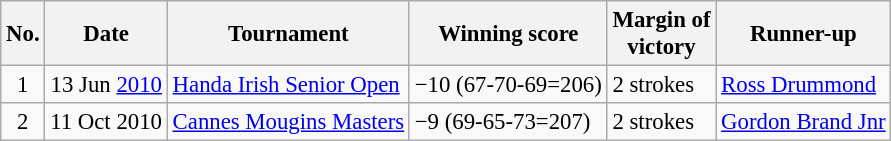<table class="wikitable" style="font-size:95%;">
<tr>
<th>No.</th>
<th>Date</th>
<th>Tournament</th>
<th>Winning score</th>
<th>Margin of<br>victory</th>
<th>Runner-up</th>
</tr>
<tr>
<td align=center>1</td>
<td align=right>13 Jun <a href='#'>2010</a></td>
<td><a href='#'>Handa Irish Senior Open</a></td>
<td>−10 (67-70-69=206)</td>
<td>2 strokes</td>
<td> <a href='#'>Ross Drummond</a></td>
</tr>
<tr>
<td align=center>2</td>
<td align=right>11 Oct 2010</td>
<td><a href='#'>Cannes Mougins Masters</a></td>
<td>−9 (69-65-73=207)</td>
<td>2 strokes</td>
<td> <a href='#'>Gordon Brand Jnr</a></td>
</tr>
</table>
